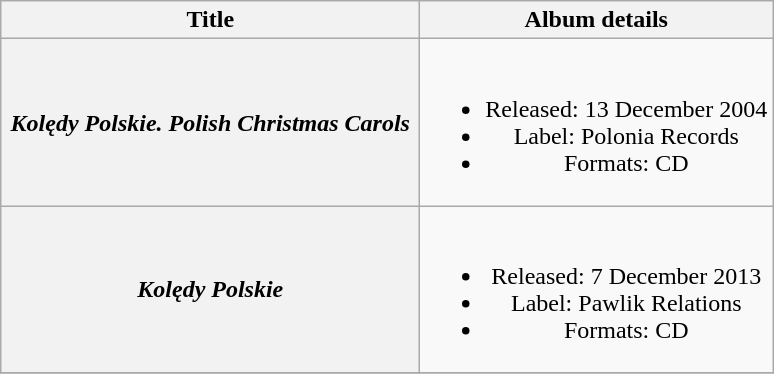<table class="wikitable plainrowheaders" style="text-align:center;">
<tr>
<th scope="col" style="width:17em;">Title</th>
<th scope="col">Album details</th>
</tr>
<tr>
<th scope="row"><em>Kolędy Polskie. Polish Christmas Carols</em></th>
<td><br><ul><li>Released: 13 December 2004</li><li>Label: Polonia Records</li><li>Formats: CD</li></ul></td>
</tr>
<tr>
<th scope="row"><em>Kolędy Polskie</em></th>
<td><br><ul><li>Released: 7 December 2013</li><li>Label: Pawlik Relations</li><li>Formats: CD</li></ul></td>
</tr>
<tr>
</tr>
</table>
